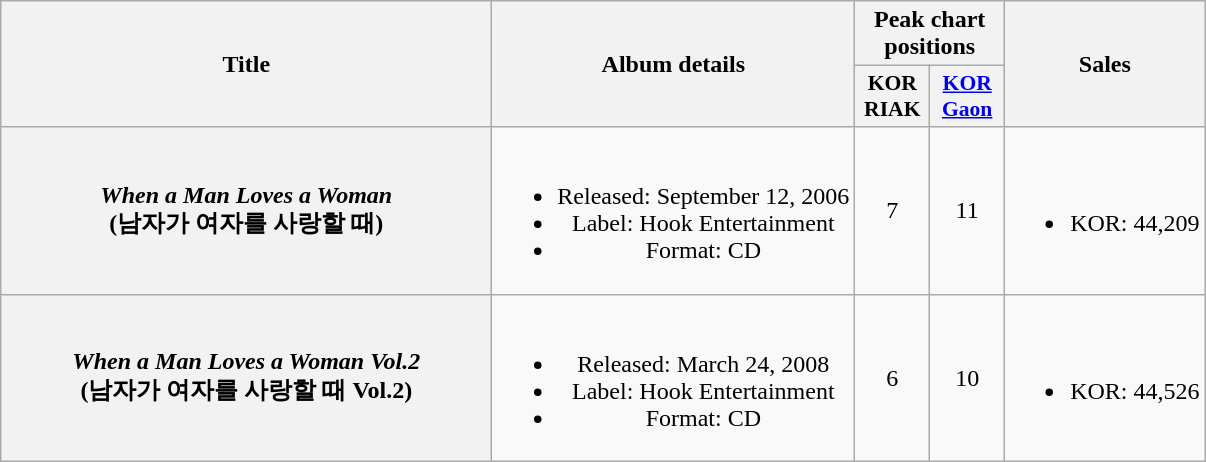<table class="wikitable plainrowheaders" style="text-align:center;">
<tr>
<th rowspan="2" scope="col" style="width:20em;">Title</th>
<th rowspan="2" scope="col">Album details</th>
<th colspan="2" scope="col">Peak chart positions</th>
<th rowspan="2" scope="col">Sales</th>
</tr>
<tr>
<th scope="col" style="width:3em;font-size:90%;">KOR RIAK<br></th>
<th scope="col" style="width:3em;font-size:90%;"><a href='#'>KOR Gaon</a><br></th>
</tr>
<tr>
<th scope="row"><em>When a Man Loves a Woman</em><br>(남자가 여자를 사랑할 때)</th>
<td><br><ul><li>Released: September 12, 2006</li><li>Label: Hook Entertainment</li><li>Format: CD</li></ul></td>
<td>7</td>
<td>11</td>
<td><br><ul><li>KOR: 44,209</li></ul></td>
</tr>
<tr>
<th scope="row"><em>When a Man Loves a Woman Vol.2</em><br>(남자가 여자를 사랑할 때 Vol.2)</th>
<td><br><ul><li>Released: March 24, 2008</li><li>Label: Hook Entertainment</li><li>Format: CD</li></ul></td>
<td>6</td>
<td>10</td>
<td><br><ul><li>KOR: 44,526</li></ul></td>
</tr>
</table>
